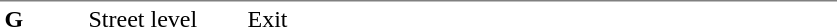<table table border=0 cellspacing=0 cellpadding=3>
<tr>
<td style="border-top:solid 1px gray;" width=50 valign=top><strong>G</strong></td>
<td style="border-top:solid 1px gray;" width=100 valign=top>Street level</td>
<td style="border-top:solid 1px gray;" width=390 valign=top>Exit</td>
</tr>
</table>
